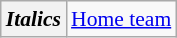<table class="wikitable" style="font-size:90%;">
<tr>
<th><em>Italics</em></th>
<td><a href='#'>Home team</a></td>
</tr>
</table>
